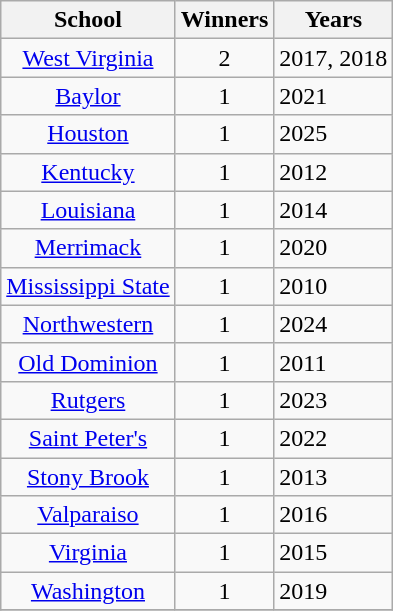<table class="wikitable">
<tr>
<th>School</th>
<th>Winners</th>
<th>Years</th>
</tr>
<tr align="center">
<td><a href='#'>West Virginia</a></td>
<td>2</td>
<td align=left>2017, 2018</td>
</tr>
<tr align="center">
<td><a href='#'>Baylor</a></td>
<td>1</td>
<td align=left>2021</td>
</tr>
<tr align="center">
<td><a href='#'>Houston</a></td>
<td>1</td>
<td align=left>2025</td>
</tr>
<tr align="center">
<td><a href='#'>Kentucky</a></td>
<td>1</td>
<td align=left>2012</td>
</tr>
<tr align="center">
<td><a href='#'>Louisiana</a></td>
<td>1</td>
<td align=left>2014</td>
</tr>
<tr align="center">
<td><a href='#'>Merrimack</a></td>
<td>1</td>
<td align=left>2020</td>
</tr>
<tr align="center">
<td><a href='#'>Mississippi State</a></td>
<td>1</td>
<td align=left>2010</td>
</tr>
<tr align="center">
<td><a href='#'>Northwestern</a></td>
<td>1</td>
<td align=left>2024</td>
</tr>
<tr align="center">
<td><a href='#'>Old Dominion</a></td>
<td>1</td>
<td align=left>2011</td>
</tr>
<tr align="center">
<td><a href='#'>Rutgers</a></td>
<td>1</td>
<td align=left>2023</td>
</tr>
<tr align="center">
<td><a href='#'>Saint Peter's</a></td>
<td>1</td>
<td align=left>2022</td>
</tr>
<tr align="center">
<td><a href='#'>Stony Brook</a></td>
<td>1</td>
<td align=left>2013</td>
</tr>
<tr align="center">
<td><a href='#'>Valparaiso</a></td>
<td>1</td>
<td align=left>2016</td>
</tr>
<tr align="center">
<td><a href='#'>Virginia</a></td>
<td>1</td>
<td align=left>2015</td>
</tr>
<tr align="center">
<td><a href='#'>Washington</a></td>
<td>1</td>
<td align=left>2019</td>
</tr>
<tr align="center">
</tr>
</table>
